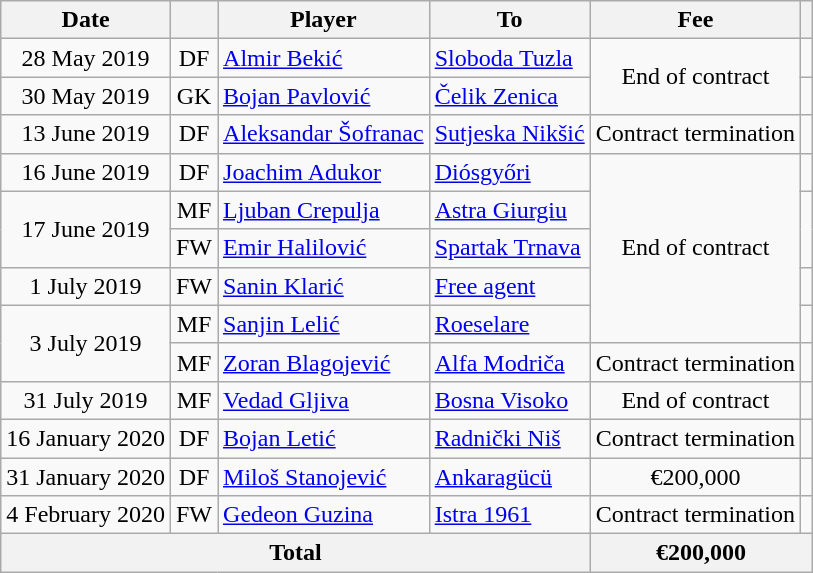<table class="wikitable" style="text-align:center;">
<tr>
<th>Date</th>
<th></th>
<th>Player</th>
<th>To</th>
<th>Fee</th>
<th></th>
</tr>
<tr>
<td>28 May 2019</td>
<td>DF</td>
<td style="text-align:left"> <a href='#'>Almir Bekić</a></td>
<td style="text-align:left"> <a href='#'>Sloboda Tuzla</a></td>
<td rowspan=2>End of contract</td>
<td></td>
</tr>
<tr>
<td>30 May 2019</td>
<td>GK</td>
<td style="text-align:left"> <a href='#'>Bojan Pavlović</a></td>
<td style="text-align:left"> <a href='#'>Čelik Zenica</a></td>
<td></td>
</tr>
<tr>
<td>13 June 2019</td>
<td>DF</td>
<td style="text-align:left"> <a href='#'>Aleksandar Šofranac</a></td>
<td style="text-align:left"> <a href='#'>Sutjeska Nikšić</a></td>
<td>Contract termination</td>
<td></td>
</tr>
<tr>
<td>16 June 2019</td>
<td>DF</td>
<td style="text-align:left"> <a href='#'>Joachim Adukor</a></td>
<td style="text-align:left"> <a href='#'>Diósgyőri</a></td>
<td rowspan=5>End of contract</td>
<td></td>
</tr>
<tr>
<td rowspan=2>17 June 2019</td>
<td>MF</td>
<td style="text-align:left"> <a href='#'>Ljuban Crepulja</a></td>
<td style="text-align:left"> <a href='#'>Astra Giurgiu</a></td>
<td rowspan=2></td>
</tr>
<tr>
<td>FW</td>
<td style="text-align:left"> <a href='#'>Emir Halilović</a></td>
<td style="text-align:left"> <a href='#'>Spartak Trnava</a></td>
</tr>
<tr>
<td>1 July 2019</td>
<td>FW</td>
<td style="text-align:left"> <a href='#'>Sanin Klarić</a></td>
<td style="text-align:left"><a href='#'>Free agent</a></td>
<td></td>
</tr>
<tr>
<td rowspan=2>3 July 2019</td>
<td>MF</td>
<td style="text-align:left"> <a href='#'>Sanjin Lelić</a></td>
<td style="text-align:left"> <a href='#'>Roeselare</a></td>
<td></td>
</tr>
<tr>
<td>MF</td>
<td style="text-align:left"> <a href='#'>Zoran Blagojević</a></td>
<td style="text-align:left"> <a href='#'>Alfa Modriča</a></td>
<td>Contract termination</td>
<td></td>
</tr>
<tr>
<td>31 July 2019</td>
<td>MF</td>
<td style="text-align:left"> <a href='#'>Vedad Gljiva</a></td>
<td style="text-align:left"> <a href='#'>Bosna Visoko</a></td>
<td>End of contract</td>
<td></td>
</tr>
<tr>
<td>16 January 2020</td>
<td>DF</td>
<td style="text-align:left"> <a href='#'>Bojan Letić</a></td>
<td style="text-align:left"> <a href='#'>Radnički Niš</a></td>
<td>Contract termination</td>
<td></td>
</tr>
<tr>
<td>31 January 2020</td>
<td>DF</td>
<td style="text-align:left"> <a href='#'>Miloš Stanojević</a></td>
<td style="text-align:left"> <a href='#'>Ankaragücü</a></td>
<td>€200,000</td>
<td></td>
</tr>
<tr>
<td>4 February 2020</td>
<td>FW</td>
<td style="text-align:left"> <a href='#'>Gedeon Guzina</a></td>
<td style="text-align:left"> <a href='#'>Istra 1961</a></td>
<td>Contract termination</td>
<td></td>
</tr>
<tr>
<th colspan=4>Total</th>
<th colspan=2>€200,000</th>
</tr>
</table>
